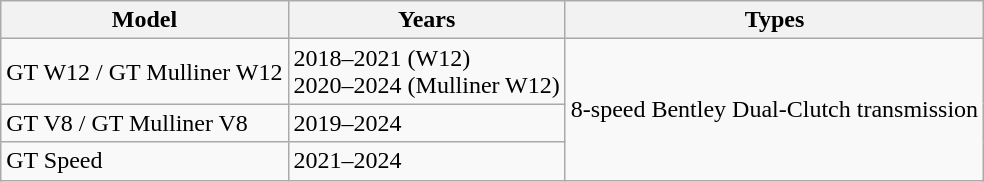<table class="wikitable sortable collapsible">
<tr>
<th>Model</th>
<th>Years</th>
<th>Types</th>
</tr>
<tr>
<td>GT W12 / GT Mulliner W12</td>
<td>2018–2021 (W12)<br>2020–2024 (Mulliner W12)</td>
<td rowspan=3>8-speed Bentley Dual-Clutch transmission</td>
</tr>
<tr>
<td>GT V8 / GT Mulliner V8</td>
<td>2019–2024</td>
</tr>
<tr>
<td>GT Speed</td>
<td>2021–2024</td>
</tr>
</table>
